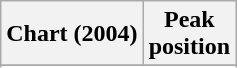<table class="wikitable sortable plainrowheaders">
<tr>
<th scope="col">Chart (2004)</th>
<th scope="col">Peak<br>position</th>
</tr>
<tr>
</tr>
<tr>
</tr>
<tr>
</tr>
</table>
